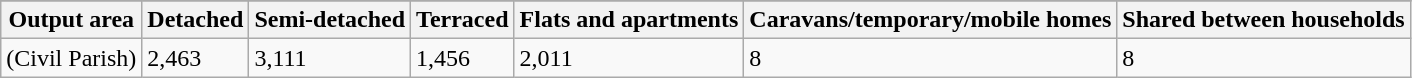<table class="wikitable">
<tr>
</tr>
<tr>
<th>Output area</th>
<th>Detached</th>
<th>Semi-detached</th>
<th>Terraced</th>
<th>Flats and apartments</th>
<th>Caravans/temporary/mobile homes</th>
<th>Shared between households</th>
</tr>
<tr>
<td>(Civil Parish)</td>
<td>2,463</td>
<td>3,111</td>
<td>1,456</td>
<td>2,011</td>
<td>8</td>
<td>8</td>
</tr>
</table>
